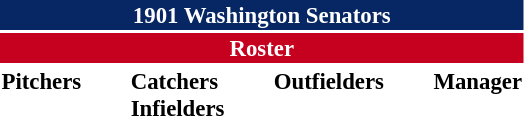<table class="toccolours" style="font-size: 95%;">
<tr>
<th colspan="10" style="background-color: #072764; color: white; text-align: center;">1901 Washington Senators</th>
</tr>
<tr>
<td colspan="10" style="background-color: #c6011f; color: white; text-align: center;"><strong>Roster</strong></td>
</tr>
<tr>
<td valign="top"><strong>Pitchers</strong><br>


</td>
<td width="25px"></td>
<td valign="top"><strong>Catchers</strong><br>
<strong>Infielders</strong>






</td>
<td width="25px"></td>
<td valign="top"><strong>Outfielders</strong><br>





</td>
<td width="25px"></td>
<td valign="top"><strong>Manager</strong><br></td>
</tr>
</table>
